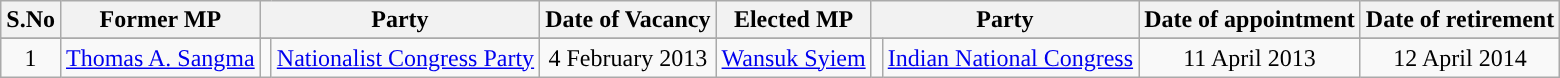<table class="wikitable sortable">
<tr>
<th>S.No</th>
<th>Former MP</th>
<th colspan=2>Party</th>
<th>Date of Vacancy</th>
<th>Elected MP</th>
<th colspan=2>Party</th>
<th>Date of appointment</th>
<th>Date of retirement</th>
</tr>
<tr>
</tr>
<tr style="text-align:center;">
<td>1</td>
<td><a href='#'>Thomas A. Sangma</a></td>
<td></td>
<td><a href='#'>Nationalist Congress Party</a></td>
<td>4 February 2013</td>
<td><a href='#'>Wansuk Syiem</a></td>
<td></td>
<td><a href='#'>Indian National Congress</a></td>
<td>11 April 2013</td>
<td>12 April 2014</td>
</tr>
</table>
